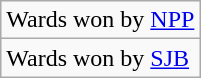<table class="wikitable">
<tr>
<td>Wards won by <a href='#'>NPP</a></td>
</tr>
<tr>
<td>Wards won by <a href='#'>SJB</a></td>
</tr>
</table>
